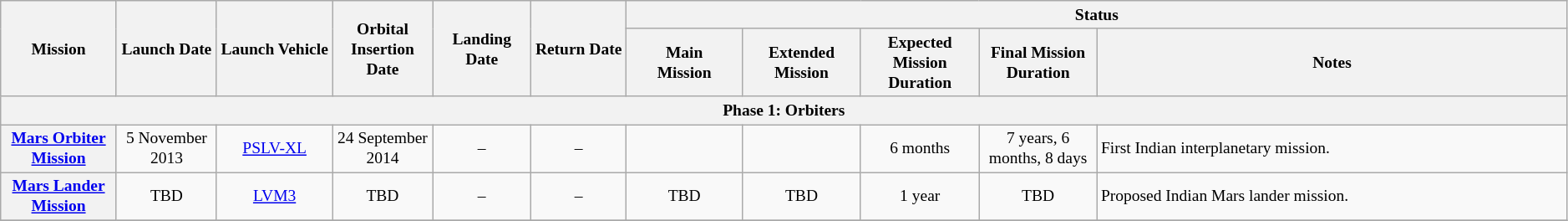<table class="wikitable" style="text-align:center; font-size:small;">
<tr>
<th scope="col" style="width:100px;" rowspan="2">Mission<br></th>
<th scope="col" style="width:80px;" rowspan="2">Launch Date<br></th>
<th scope="col" style="width:100px;" rowspan="2">Launch Vehicle<br></th>
<th scope="col" style="width:80px;" rowspan="2">Orbital Insertion Date</th>
<th scope="col" style="width:80px;" rowspan="2">Landing Date</th>
<th scope="col" style="width:80px;" rowspan="2">Return Date</th>
<th scope="col" colspan="5">Status</th>
</tr>
<tr>
<th scope="col" style="width:100px;">Main<br>Mission</th>
<th scope="col" style="width:100px;">Extended<br>Mission</th>
<th scope="col" style="width:100px;">Expected <br> Mission<br>Duration</th>
<th scope="col" style="width:100px;">Final Mission<br>Duration</th>
<th scope="col" style="width:30%;">Notes</th>
</tr>
<tr>
<th colspan="12" style="text-align:centre;">Phase 1: Orbiters</th>
</tr>
<tr>
<th scope="row"><a href='#'>Mars Orbiter Mission</a></th>
<td>5 November 2013</td>
<td><a href='#'>PSLV-XL</a></td>
<td>24 September 2014</td>
<td>–</td>
<td>–</td>
<td></td>
<td></td>
<td>6 months</td>
<td>7 years, 6 months, 8 days</td>
<td style="text-align: left;">First Indian interplanetary mission.</td>
</tr>
<tr>
<th scope="row"><a href='#'>Mars Lander Mission</a></th>
<td>TBD</td>
<td><a href='#'>LVM3</a></td>
<td>TBD</td>
<td>–</td>
<td>–</td>
<td>TBD</td>
<td>TBD</td>
<td>1 year</td>
<td>TBD</td>
<td style="text-align: left;">Proposed Indian Mars lander mission.</td>
</tr>
<tr>
</tr>
</table>
